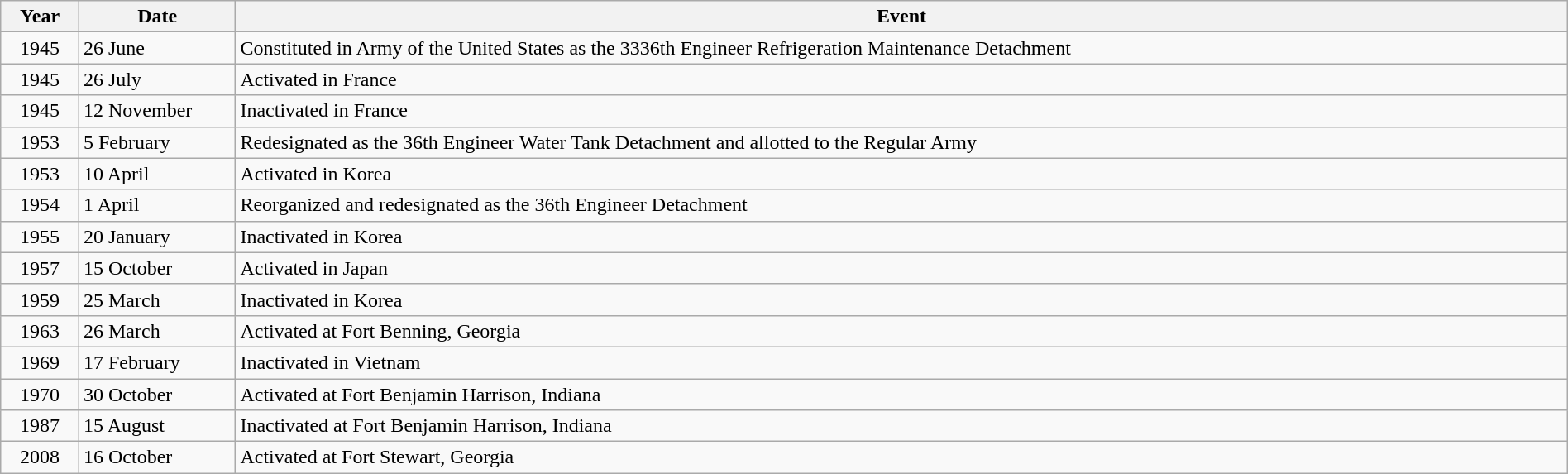<table class="wikitable" style="width:100%;">
<tr>
<th style="width:5%">Year</th>
<th style="width:10%">Date</th>
<th>Event</th>
</tr>
<tr>
<td align="center">1945</td>
<td>26 June</td>
<td>Constituted in Army of the United States as the 3336th Engineer Refrigeration Maintenance Detachment</td>
</tr>
<tr>
<td align="center">1945</td>
<td>26 July</td>
<td>Activated in France</td>
</tr>
<tr>
<td align="center">1945</td>
<td>12 November</td>
<td>Inactivated in France</td>
</tr>
<tr>
<td align="center">1953</td>
<td>5 February</td>
<td>Redesignated as the 36th Engineer Water Tank Detachment and allotted to the Regular Army</td>
</tr>
<tr>
<td align="center">1953</td>
<td>10 April</td>
<td>Activated in Korea</td>
</tr>
<tr>
<td align="center">1954</td>
<td>1 April</td>
<td>Reorganized and redesignated as the 36th Engineer Detachment</td>
</tr>
<tr>
<td align="center">1955</td>
<td>20 January</td>
<td>Inactivated in Korea</td>
</tr>
<tr>
<td align="center">1957</td>
<td>15 October</td>
<td>Activated in Japan</td>
</tr>
<tr>
<td align="center">1959</td>
<td>25 March</td>
<td>Inactivated in Korea</td>
</tr>
<tr>
<td align="center">1963</td>
<td>26 March</td>
<td>Activated at Fort Benning, Georgia</td>
</tr>
<tr>
<td align="center">1969</td>
<td>17 February</td>
<td>Inactivated in Vietnam</td>
</tr>
<tr>
<td align="center">1970</td>
<td>30 October</td>
<td>Activated at Fort Benjamin Harrison, Indiana</td>
</tr>
<tr>
<td align="center">1987</td>
<td>15 August</td>
<td>Inactivated at Fort Benjamin Harrison, Indiana</td>
</tr>
<tr>
<td align="center">2008</td>
<td>16 October</td>
<td>Activated at Fort Stewart, Georgia</td>
</tr>
</table>
